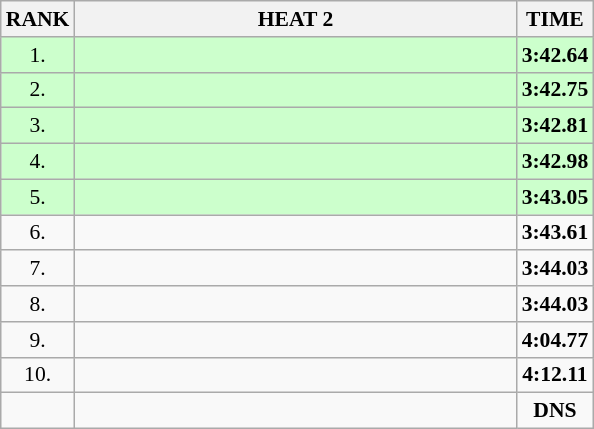<table class="wikitable" style="border-collapse: collapse; font-size: 90%;">
<tr>
<th>RANK</th>
<th align="center" style="width: 20em">HEAT 2</th>
<th>TIME</th>
</tr>
<tr style="background:#ccffcc;">
<td align="center">1.</td>
<td></td>
<td align="center"><strong>3:42.64</strong></td>
</tr>
<tr style="background:#ccffcc;">
<td align="center">2.</td>
<td></td>
<td align="center"><strong>3:42.75</strong></td>
</tr>
<tr style="background:#ccffcc;">
<td align="center">3.</td>
<td></td>
<td align="center"><strong>3:42.81</strong></td>
</tr>
<tr style="background:#ccffcc;">
<td align="center">4.</td>
<td></td>
<td align="center"><strong>3:42.98</strong></td>
</tr>
<tr style="background:#ccffcc;">
<td align="center">5.</td>
<td></td>
<td align="center"><strong>3:43.05</strong></td>
</tr>
<tr>
<td align="center">6.</td>
<td></td>
<td align="center"><strong>3:43.61</strong></td>
</tr>
<tr>
<td align="center">7.</td>
<td></td>
<td align="center"><strong>3:44.03</strong></td>
</tr>
<tr>
<td align="center">8.</td>
<td></td>
<td align="center"><strong>3:44.03</strong></td>
</tr>
<tr>
<td align="center">9.</td>
<td></td>
<td align="center"><strong>4:04.77</strong></td>
</tr>
<tr>
<td align="center">10.</td>
<td></td>
<td align="center"><strong>4:12.11</strong></td>
</tr>
<tr>
<td align="center"></td>
<td></td>
<td align="center"><strong>DNS</strong></td>
</tr>
</table>
